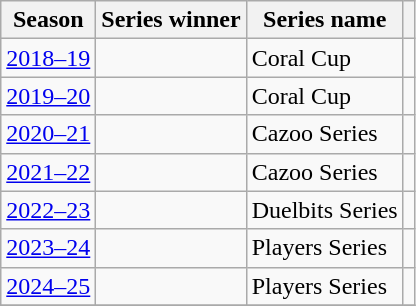<table class="wikitable sortable">
<tr>
<th scope="col">Season</th>
<th scope="col">Series winner</th>
<th scope="col">Series name</th>
<th scope="col" class="unsortable"></th>
</tr>
<tr>
<td scope="row"><a href='#'>2018–19</a></td>
<td></td>
<td>Coral Cup</td>
<td></td>
</tr>
<tr>
<td scope="row"><a href='#'>2019–20</a></td>
<td></td>
<td>Coral Cup</td>
<td></td>
</tr>
<tr>
<td scope="row"><a href='#'>2020–21</a></td>
<td></td>
<td>Cazoo Series</td>
<td></td>
</tr>
<tr>
<td scope="row"><a href='#'>2021–22</a></td>
<td></td>
<td>Cazoo Series</td>
<td></td>
</tr>
<tr>
<td scope="row"><a href='#'>2022–23</a></td>
<td></td>
<td>Duelbits Series</td>
<td></td>
</tr>
<tr>
<td scope="row"><a href='#'>2023–24</a></td>
<td></td>
<td>Players Series</td>
<td></td>
</tr>
<tr>
<td scope="row"><a href='#'>2024–25</a></td>
<td></td>
<td>Players Series</td>
<td></td>
</tr>
<tr>
</tr>
</table>
